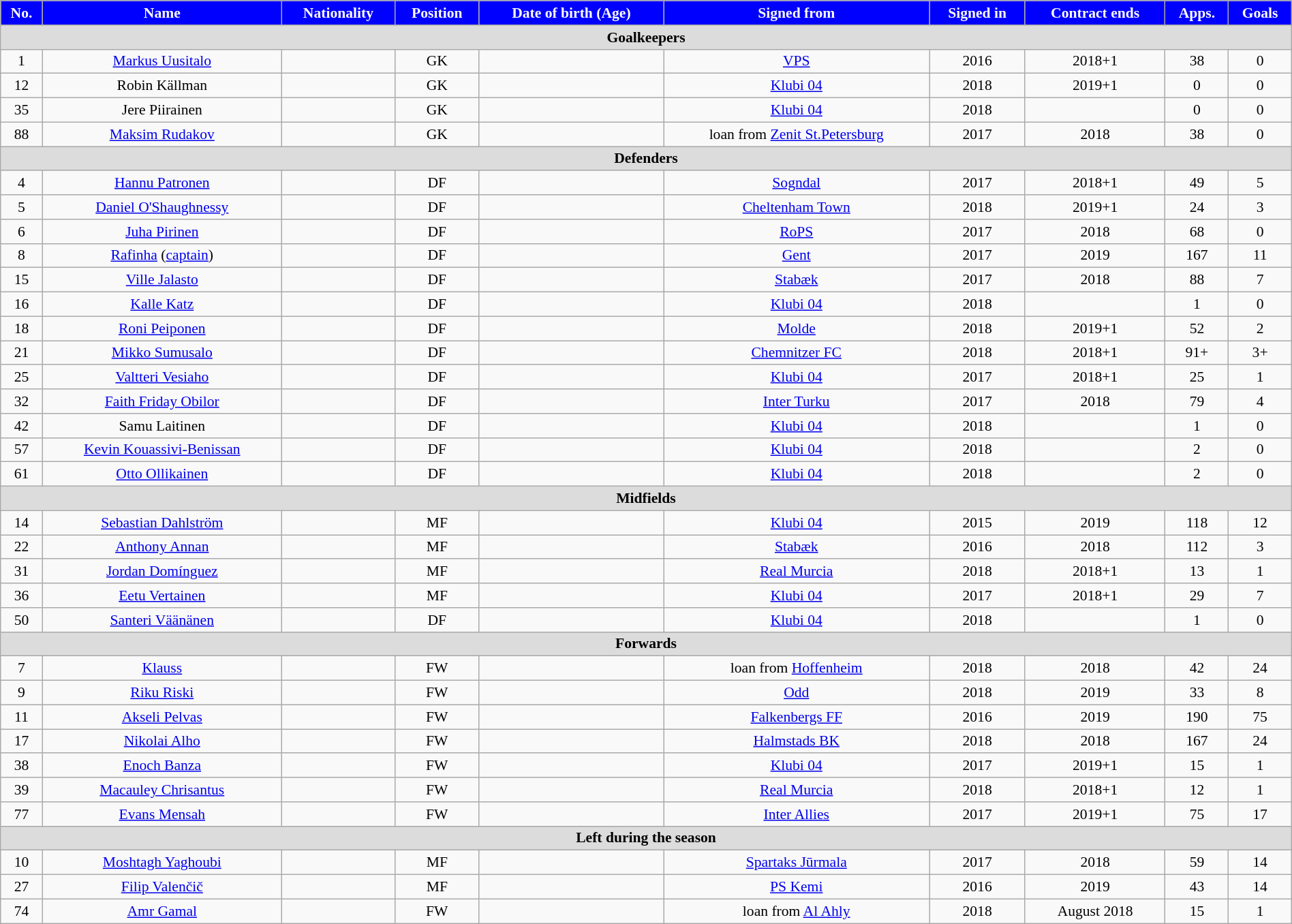<table class="wikitable"  style="text-align:center; font-size:90%; width:100%;">
<tr>
<th style="background:#00f; color:white; text-align:center;">No.</th>
<th style="background:#00f; color:white; text-align:center;">Name</th>
<th style="background:#00f; color:white; text-align:center;">Nationality</th>
<th style="background:#00f; color:white; text-align:center;">Position</th>
<th style="background:#00f; color:white; text-align:center;">Date of birth (Age)</th>
<th style="background:#00f; color:white; text-align:center;">Signed from</th>
<th style="background:#00f; color:white; text-align:center;">Signed in</th>
<th style="background:#00f; color:white; text-align:center;">Contract ends</th>
<th style="background:#00f; color:white; text-align:center;">Apps.</th>
<th style="background:#00f; color:white; text-align:center;">Goals</th>
</tr>
<tr>
<th colspan="11"  style="background:#dcdcdc; text-align:center;">Goalkeepers</th>
</tr>
<tr>
<td>1</td>
<td><a href='#'>Markus Uusitalo</a></td>
<td></td>
<td>GK</td>
<td></td>
<td><a href='#'>VPS</a></td>
<td>2016</td>
<td>2018+1</td>
<td>38</td>
<td>0</td>
</tr>
<tr>
<td>12</td>
<td>Robin Källman</td>
<td></td>
<td>GK</td>
<td></td>
<td><a href='#'>Klubi 04</a></td>
<td>2018</td>
<td>2019+1</td>
<td>0</td>
<td>0</td>
</tr>
<tr>
<td>35</td>
<td>Jere Piirainen</td>
<td></td>
<td>GK</td>
<td></td>
<td><a href='#'>Klubi 04</a></td>
<td>2018</td>
<td></td>
<td>0</td>
<td>0</td>
</tr>
<tr>
<td>88</td>
<td><a href='#'>Maksim Rudakov</a></td>
<td></td>
<td>GK</td>
<td></td>
<td>loan from <a href='#'>Zenit St.Petersburg</a></td>
<td>2017</td>
<td>2018</td>
<td>38</td>
<td>0</td>
</tr>
<tr>
<th colspan="11"  style="background:#dcdcdc; text-align:center;">Defenders</th>
</tr>
<tr>
<td>4</td>
<td><a href='#'>Hannu Patronen</a></td>
<td></td>
<td>DF</td>
<td></td>
<td><a href='#'>Sogndal</a></td>
<td>2017</td>
<td>2018+1</td>
<td>49</td>
<td>5</td>
</tr>
<tr>
<td>5</td>
<td><a href='#'>Daniel O'Shaughnessy</a></td>
<td></td>
<td>DF</td>
<td></td>
<td><a href='#'>Cheltenham Town</a></td>
<td>2018</td>
<td>2019+1</td>
<td>24</td>
<td>3</td>
</tr>
<tr>
<td>6</td>
<td><a href='#'>Juha Pirinen</a></td>
<td></td>
<td>DF</td>
<td></td>
<td><a href='#'>RoPS</a></td>
<td>2017</td>
<td>2018</td>
<td>68</td>
<td>0</td>
</tr>
<tr>
<td>8</td>
<td><a href='#'>Rafinha</a> (<a href='#'>captain</a>)</td>
<td></td>
<td>DF</td>
<td></td>
<td><a href='#'>Gent</a></td>
<td>2017</td>
<td>2019</td>
<td>167</td>
<td>11</td>
</tr>
<tr>
<td>15</td>
<td><a href='#'>Ville Jalasto</a></td>
<td></td>
<td>DF</td>
<td></td>
<td><a href='#'>Stabæk</a></td>
<td>2017</td>
<td>2018</td>
<td>88</td>
<td>7</td>
</tr>
<tr>
<td>16</td>
<td><a href='#'>Kalle Katz</a></td>
<td></td>
<td>DF</td>
<td></td>
<td><a href='#'>Klubi 04</a></td>
<td>2018</td>
<td></td>
<td>1</td>
<td>0</td>
</tr>
<tr>
<td>18</td>
<td><a href='#'>Roni Peiponen</a></td>
<td></td>
<td>DF</td>
<td></td>
<td><a href='#'>Molde</a></td>
<td>2018</td>
<td>2019+1</td>
<td>52</td>
<td>2</td>
</tr>
<tr>
<td>21</td>
<td><a href='#'>Mikko Sumusalo</a></td>
<td></td>
<td>DF</td>
<td></td>
<td><a href='#'>Chemnitzer FC</a></td>
<td>2018</td>
<td>2018+1</td>
<td>91+</td>
<td>3+</td>
</tr>
<tr>
<td>25</td>
<td><a href='#'>Valtteri Vesiaho</a></td>
<td></td>
<td>DF</td>
<td></td>
<td><a href='#'>Klubi 04</a></td>
<td>2017</td>
<td>2018+1</td>
<td>25</td>
<td>1</td>
</tr>
<tr>
<td>32</td>
<td><a href='#'>Faith Friday Obilor</a></td>
<td></td>
<td>DF</td>
<td></td>
<td><a href='#'>Inter Turku</a></td>
<td>2017</td>
<td>2018</td>
<td>79</td>
<td>4</td>
</tr>
<tr>
<td>42</td>
<td>Samu Laitinen</td>
<td></td>
<td>DF</td>
<td></td>
<td><a href='#'>Klubi 04</a></td>
<td>2018</td>
<td></td>
<td>1</td>
<td>0</td>
</tr>
<tr>
<td>57</td>
<td><a href='#'>Kevin Kouassivi-Benissan</a></td>
<td></td>
<td>DF</td>
<td></td>
<td><a href='#'>Klubi 04</a></td>
<td>2018</td>
<td></td>
<td>2</td>
<td>0</td>
</tr>
<tr>
<td>61</td>
<td><a href='#'>Otto Ollikainen</a></td>
<td></td>
<td>DF</td>
<td></td>
<td><a href='#'>Klubi 04</a></td>
<td>2018</td>
<td></td>
<td>2</td>
<td>0</td>
</tr>
<tr>
<th colspan="11"  style="background:#dcdcdc; text-align:center;">Midfields</th>
</tr>
<tr>
<td>14</td>
<td><a href='#'>Sebastian Dahlström</a></td>
<td></td>
<td>MF</td>
<td></td>
<td><a href='#'>Klubi 04</a></td>
<td>2015</td>
<td>2019</td>
<td>118</td>
<td>12</td>
</tr>
<tr>
<td>22</td>
<td><a href='#'>Anthony Annan</a></td>
<td></td>
<td>MF</td>
<td></td>
<td><a href='#'>Stabæk</a></td>
<td>2016</td>
<td>2018</td>
<td>112</td>
<td>3</td>
</tr>
<tr>
<td>31</td>
<td><a href='#'>Jordan Domínguez</a></td>
<td></td>
<td>MF</td>
<td></td>
<td><a href='#'>Real Murcia</a></td>
<td>2018</td>
<td>2018+1</td>
<td>13</td>
<td>1</td>
</tr>
<tr>
<td>36</td>
<td><a href='#'>Eetu Vertainen</a></td>
<td></td>
<td>MF</td>
<td></td>
<td><a href='#'>Klubi 04</a></td>
<td>2017</td>
<td>2018+1</td>
<td>29</td>
<td>7</td>
</tr>
<tr>
<td>50</td>
<td><a href='#'>Santeri Väänänen</a></td>
<td></td>
<td>DF</td>
<td></td>
<td><a href='#'>Klubi 04</a></td>
<td>2018</td>
<td></td>
<td>1</td>
<td>0</td>
</tr>
<tr>
<th colspan="11"  style="background:#dcdcdc; text-align:center;">Forwards</th>
</tr>
<tr>
<td>7</td>
<td><a href='#'>Klauss</a></td>
<td></td>
<td>FW</td>
<td></td>
<td>loan from <a href='#'>Hoffenheim</a></td>
<td>2018</td>
<td>2018</td>
<td>42</td>
<td>24</td>
</tr>
<tr>
<td>9</td>
<td><a href='#'>Riku Riski</a></td>
<td></td>
<td>FW</td>
<td></td>
<td><a href='#'>Odd</a></td>
<td>2018</td>
<td>2019</td>
<td>33</td>
<td>8</td>
</tr>
<tr>
<td>11</td>
<td><a href='#'>Akseli Pelvas</a></td>
<td></td>
<td>FW</td>
<td></td>
<td><a href='#'>Falkenbergs FF</a></td>
<td>2016</td>
<td>2019</td>
<td>190</td>
<td>75</td>
</tr>
<tr>
<td>17</td>
<td><a href='#'>Nikolai Alho</a></td>
<td></td>
<td>FW</td>
<td></td>
<td><a href='#'>Halmstads BK</a></td>
<td>2018</td>
<td>2018</td>
<td>167</td>
<td>24</td>
</tr>
<tr>
<td>38</td>
<td><a href='#'>Enoch Banza</a></td>
<td></td>
<td>FW</td>
<td></td>
<td><a href='#'>Klubi 04</a></td>
<td>2017</td>
<td>2019+1</td>
<td>15</td>
<td>1</td>
</tr>
<tr>
<td>39</td>
<td><a href='#'>Macauley Chrisantus</a></td>
<td></td>
<td>FW</td>
<td></td>
<td><a href='#'>Real Murcia</a></td>
<td>2018</td>
<td>2018+1</td>
<td>12</td>
<td>1</td>
</tr>
<tr>
<td>77</td>
<td><a href='#'>Evans Mensah</a></td>
<td></td>
<td>FW</td>
<td></td>
<td><a href='#'>Inter Allies</a></td>
<td>2017</td>
<td>2019+1</td>
<td>75</td>
<td>17</td>
</tr>
<tr>
<th colspan="11"  style="background:#dcdcdc; text-align:center;">Left during the season</th>
</tr>
<tr>
<td>10</td>
<td><a href='#'>Moshtagh Yaghoubi</a></td>
<td></td>
<td>MF</td>
<td></td>
<td><a href='#'>Spartaks Jūrmala</a></td>
<td>2017</td>
<td>2018</td>
<td>59</td>
<td>14</td>
</tr>
<tr>
<td>27</td>
<td><a href='#'>Filip Valenčič</a></td>
<td></td>
<td>MF</td>
<td></td>
<td><a href='#'>PS Kemi</a></td>
<td>2016</td>
<td>2019</td>
<td>43</td>
<td>14</td>
</tr>
<tr>
<td>74</td>
<td><a href='#'>Amr Gamal</a></td>
<td></td>
<td>FW</td>
<td></td>
<td>loan from <a href='#'>Al Ahly</a></td>
<td>2018</td>
<td>August 2018</td>
<td>15</td>
<td>1</td>
</tr>
</table>
